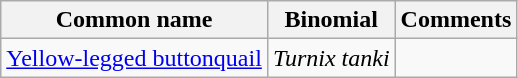<table class="wikitable">
<tr>
<th>Common name</th>
<th>Binomial</th>
<th>Comments</th>
</tr>
<tr>
<td><a href='#'>Yellow-legged buttonquail</a></td>
<td><em>Turnix tanki</em></td>
<td></td>
</tr>
</table>
